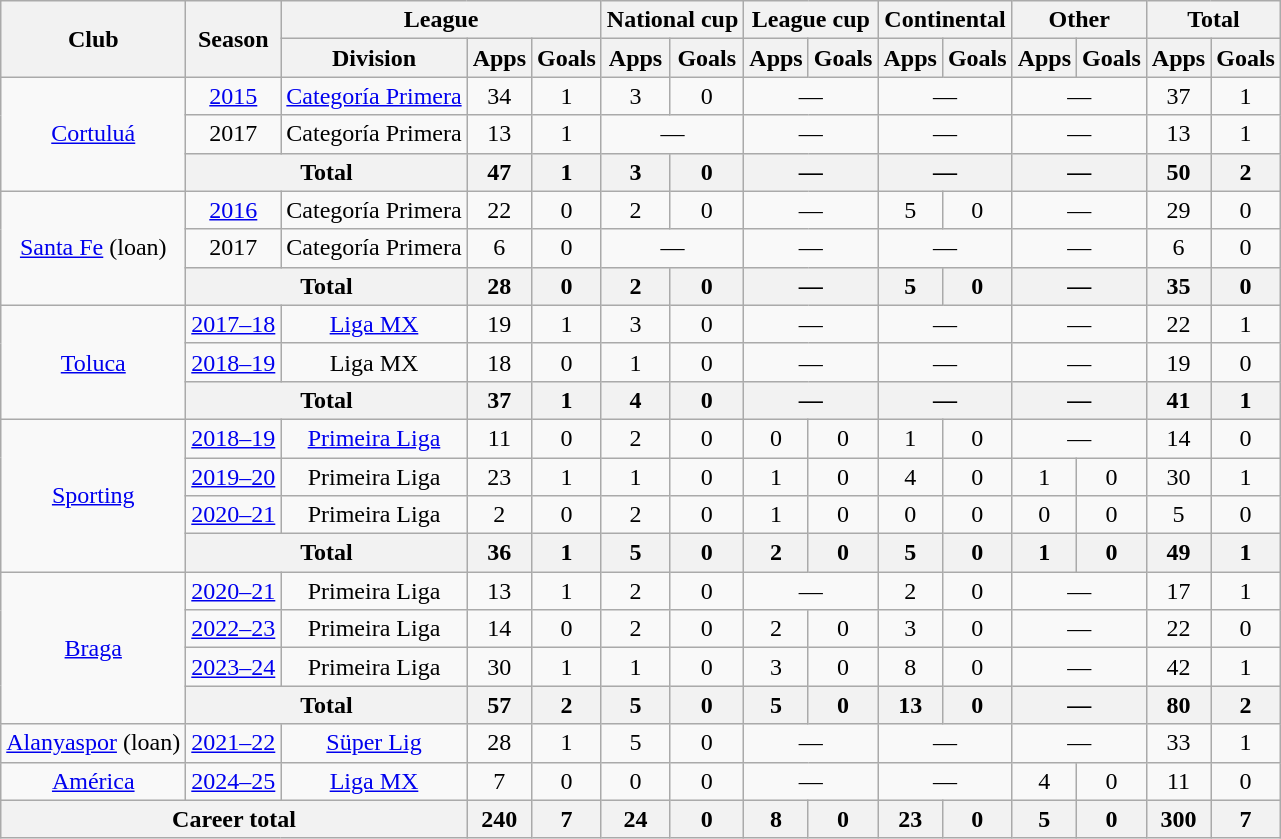<table class="wikitable" style="text-align: center;">
<tr>
<th rowspan="2">Club</th>
<th rowspan="2">Season</th>
<th colspan="3">League</th>
<th colspan="2">National cup</th>
<th colspan="2">League cup</th>
<th colspan="2">Continental</th>
<th colspan="2">Other</th>
<th colspan="2">Total</th>
</tr>
<tr>
<th>Division</th>
<th>Apps</th>
<th>Goals</th>
<th>Apps</th>
<th>Goals</th>
<th>Apps</th>
<th>Goals</th>
<th>Apps</th>
<th>Goals</th>
<th>Apps</th>
<th>Goals</th>
<th>Apps</th>
<th>Goals</th>
</tr>
<tr>
<td rowspan="3"><a href='#'>Cortuluá</a></td>
<td><a href='#'>2015</a></td>
<td><a href='#'>Categoría Primera</a></td>
<td>34</td>
<td>1</td>
<td>3</td>
<td>0</td>
<td colspan="2">—</td>
<td colspan="2">—</td>
<td colspan="2">—</td>
<td>37</td>
<td>1</td>
</tr>
<tr>
<td>2017</td>
<td>Categoría Primera</td>
<td>13</td>
<td>1</td>
<td colspan="2">—</td>
<td colspan="2">—</td>
<td colspan="2">—</td>
<td colspan="2">—</td>
<td>13</td>
<td>1</td>
</tr>
<tr>
<th colspan="2">Total</th>
<th>47</th>
<th>1</th>
<th>3</th>
<th>0</th>
<th colspan="2">—</th>
<th colspan="2">—</th>
<th colspan="2">—</th>
<th>50</th>
<th>2</th>
</tr>
<tr>
<td rowspan="3"><a href='#'>Santa Fe</a> (loan)</td>
<td><a href='#'>2016</a></td>
<td>Categoría Primera</td>
<td>22</td>
<td>0</td>
<td>2</td>
<td>0</td>
<td colspan="2">—</td>
<td>5</td>
<td>0</td>
<td colspan="2">—</td>
<td>29</td>
<td>0</td>
</tr>
<tr>
<td>2017</td>
<td>Categoría Primera</td>
<td>6</td>
<td>0</td>
<td colspan="2">—</td>
<td colspan="2">—</td>
<td colspan="2">—</td>
<td colspan="2">—</td>
<td>6</td>
<td>0</td>
</tr>
<tr>
<th colspan="2">Total</th>
<th>28</th>
<th>0</th>
<th>2</th>
<th>0</th>
<th colspan="2">—</th>
<th>5</th>
<th>0</th>
<th colspan="2">—</th>
<th>35</th>
<th>0</th>
</tr>
<tr>
<td rowspan="3"><a href='#'>Toluca</a></td>
<td><a href='#'>2017–18</a></td>
<td><a href='#'>Liga MX</a></td>
<td>19</td>
<td>1</td>
<td>3</td>
<td>0</td>
<td colspan="2">—</td>
<td colspan="2">—</td>
<td colspan="2">—</td>
<td>22</td>
<td>1</td>
</tr>
<tr>
<td><a href='#'>2018–19</a></td>
<td>Liga MX</td>
<td>18</td>
<td>0</td>
<td>1</td>
<td>0</td>
<td colspan="2">—</td>
<td colspan="2">—</td>
<td colspan="2">—</td>
<td>19</td>
<td>0</td>
</tr>
<tr>
<th colspan="2">Total</th>
<th>37</th>
<th>1</th>
<th>4</th>
<th>0</th>
<th colspan="2">—</th>
<th colspan="2">—</th>
<th colspan="2">—</th>
<th>41</th>
<th>1</th>
</tr>
<tr>
<td rowspan="4"><a href='#'>Sporting</a></td>
<td><a href='#'>2018–19</a></td>
<td><a href='#'>Primeira Liga</a></td>
<td>11</td>
<td>0</td>
<td>2</td>
<td>0</td>
<td>0</td>
<td>0</td>
<td>1</td>
<td>0</td>
<td colspan="2">—</td>
<td>14</td>
<td>0</td>
</tr>
<tr>
<td><a href='#'>2019–20</a></td>
<td>Primeira Liga</td>
<td>23</td>
<td>1</td>
<td>1</td>
<td>0</td>
<td>1</td>
<td>0</td>
<td>4</td>
<td>0</td>
<td>1</td>
<td>0</td>
<td>30</td>
<td>1</td>
</tr>
<tr>
<td><a href='#'>2020–21</a></td>
<td>Primeira Liga</td>
<td>2</td>
<td>0</td>
<td>2</td>
<td>0</td>
<td>1</td>
<td>0</td>
<td>0</td>
<td>0</td>
<td>0</td>
<td>0</td>
<td>5</td>
<td>0</td>
</tr>
<tr>
<th colspan="2">Total</th>
<th>36</th>
<th>1</th>
<th>5</th>
<th>0</th>
<th>2</th>
<th>0</th>
<th>5</th>
<th>0</th>
<th>1</th>
<th>0</th>
<th>49</th>
<th>1</th>
</tr>
<tr>
<td rowspan="4"><a href='#'>Braga</a></td>
<td><a href='#'>2020–21</a></td>
<td>Primeira Liga</td>
<td>13</td>
<td>1</td>
<td>2</td>
<td>0</td>
<td colspan="2">—</td>
<td>2</td>
<td>0</td>
<td colspan="2">—</td>
<td>17</td>
<td>1</td>
</tr>
<tr>
<td><a href='#'>2022–23</a></td>
<td>Primeira Liga</td>
<td>14</td>
<td>0</td>
<td>2</td>
<td>0</td>
<td>2</td>
<td>0</td>
<td>3</td>
<td>0</td>
<td colspan="2">—</td>
<td>22</td>
<td>0</td>
</tr>
<tr>
<td><a href='#'>2023–24</a></td>
<td>Primeira Liga</td>
<td>30</td>
<td>1</td>
<td>1</td>
<td>0</td>
<td>3</td>
<td>0</td>
<td>8</td>
<td>0</td>
<td colspan="2">—</td>
<td>42</td>
<td>1</td>
</tr>
<tr>
<th colspan="2">Total</th>
<th>57</th>
<th>2</th>
<th>5</th>
<th>0</th>
<th>5</th>
<th>0</th>
<th>13</th>
<th>0</th>
<th colspan="2">—</th>
<th>80</th>
<th>2</th>
</tr>
<tr>
<td><a href='#'>Alanyaspor</a> (loan)</td>
<td><a href='#'>2021–22</a></td>
<td><a href='#'>Süper Lig</a></td>
<td>28</td>
<td>1</td>
<td>5</td>
<td>0</td>
<td colspan="2">—</td>
<td colspan="2">—</td>
<td colspan="2">—</td>
<td>33</td>
<td>1</td>
</tr>
<tr>
<td><a href='#'>América</a></td>
<td><a href='#'>2024–25</a></td>
<td><a href='#'>Liga MX</a></td>
<td>7</td>
<td>0</td>
<td>0</td>
<td>0</td>
<td colspan="2">—</td>
<td colspan="2">—</td>
<td>4</td>
<td>0</td>
<td>11</td>
<td>0</td>
</tr>
<tr>
<th colspan="3">Career total</th>
<th>240</th>
<th>7</th>
<th>24</th>
<th>0</th>
<th>8</th>
<th>0</th>
<th>23</th>
<th>0</th>
<th>5</th>
<th>0</th>
<th>300</th>
<th>7</th>
</tr>
</table>
